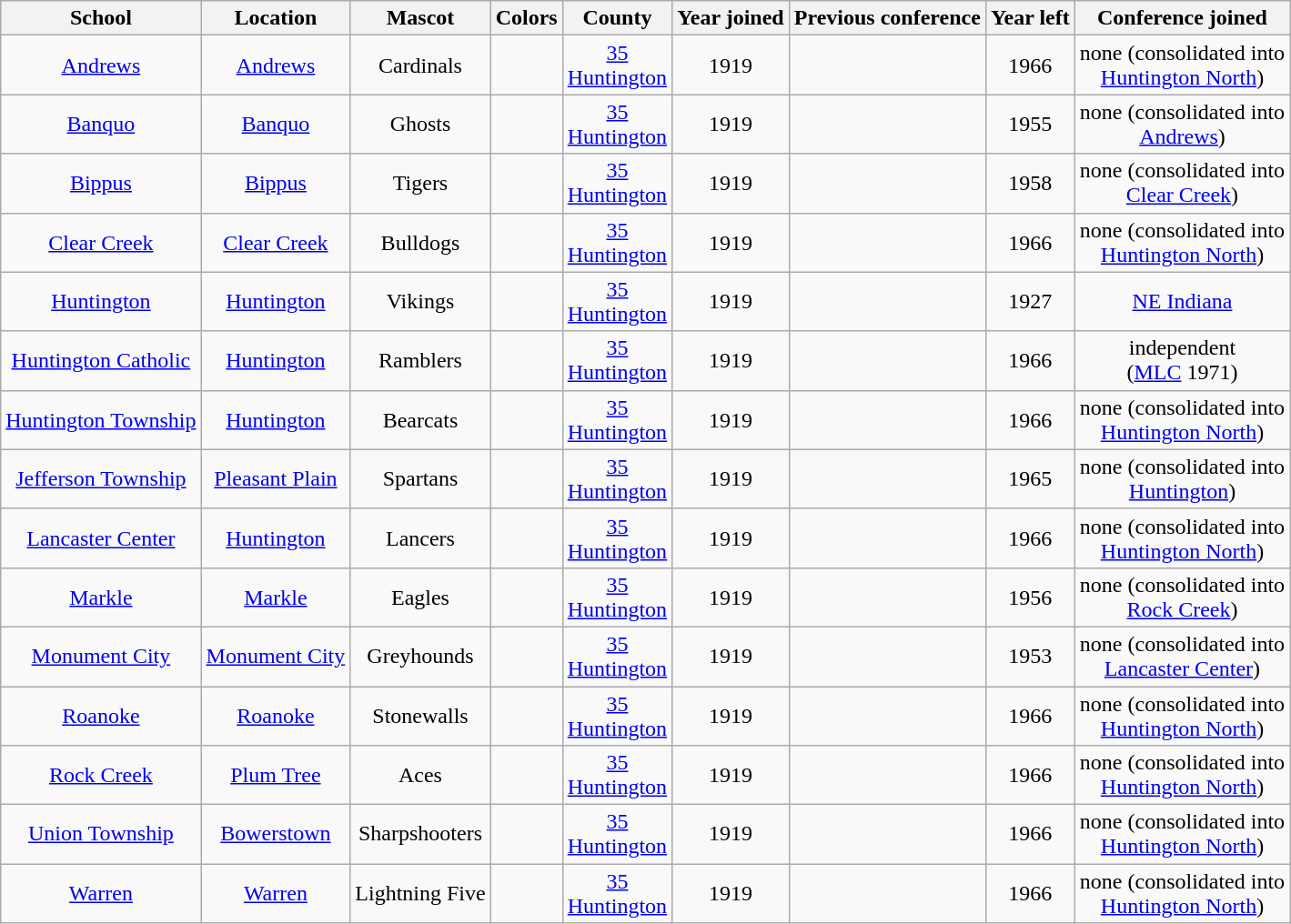<table class="wikitable" style="text-align:center;">
<tr>
<th>School</th>
<th>Location</th>
<th>Mascot</th>
<th>Colors</th>
<th>County</th>
<th>Year joined</th>
<th>Previous conference</th>
<th>Year left</th>
<th>Conference joined</th>
</tr>
<tr>
<td><a href='#'>Andrews</a></td>
<td><a href='#'>Andrews</a></td>
<td>Cardinals</td>
<td> </td>
<td><a href='#'>35 <br> Huntington</a></td>
<td>1919</td>
<td></td>
<td>1966</td>
<td>none (consolidated into<br><a href='#'>Huntington North</a>)</td>
</tr>
<tr>
<td><a href='#'>Banquo</a></td>
<td><a href='#'>Banquo</a></td>
<td>Ghosts</td>
<td> </td>
<td><a href='#'>35 <br> Huntington</a></td>
<td>1919</td>
<td></td>
<td>1955</td>
<td>none (consolidated into<br><a href='#'>Andrews</a>)</td>
</tr>
<tr>
<td><a href='#'>Bippus</a></td>
<td><a href='#'>Bippus</a></td>
<td>Tigers</td>
<td> </td>
<td><a href='#'>35 <br> Huntington</a></td>
<td>1919</td>
<td></td>
<td>1958</td>
<td>none (consolidated into<br><a href='#'>Clear Creek</a>)</td>
</tr>
<tr>
<td><a href='#'>Clear Creek</a></td>
<td><a href='#'>Clear Creek</a></td>
<td>Bulldogs</td>
<td> </td>
<td><a href='#'>35 <br> Huntington</a></td>
<td>1919</td>
<td></td>
<td>1966</td>
<td>none (consolidated into<br><a href='#'>Huntington North</a>)</td>
</tr>
<tr>
<td><a href='#'>Huntington</a></td>
<td><a href='#'>Huntington</a></td>
<td>Vikings</td>
<td> </td>
<td><a href='#'>35 <br> Huntington</a></td>
<td>1919</td>
<td></td>
<td>1927</td>
<td><a href='#'>NE Indiana</a></td>
</tr>
<tr>
<td><a href='#'>Huntington Catholic</a></td>
<td><a href='#'>Huntington</a></td>
<td>Ramblers</td>
<td> </td>
<td><a href='#'>35 <br> Huntington</a></td>
<td>1919</td>
<td></td>
<td>1966</td>
<td>independent <br> (<a href='#'>MLC</a> 1971)</td>
</tr>
<tr>
<td><a href='#'>Huntington Township</a></td>
<td><a href='#'>Huntington</a></td>
<td>Bearcats</td>
<td> </td>
<td><a href='#'>35 <br> Huntington</a></td>
<td>1919</td>
<td></td>
<td>1966</td>
<td>none (consolidated into<br><a href='#'>Huntington North</a>)</td>
</tr>
<tr>
<td><a href='#'>Jefferson Township</a></td>
<td><a href='#'>Pleasant Plain</a></td>
<td>Spartans</td>
<td> </td>
<td><a href='#'>35 <br> Huntington</a></td>
<td>1919</td>
<td></td>
<td>1965</td>
<td>none (consolidated into<br><a href='#'>Huntington</a>)</td>
</tr>
<tr>
<td><a href='#'>Lancaster Center</a></td>
<td><a href='#'>Huntington</a></td>
<td>Lancers</td>
<td> </td>
<td><a href='#'>35 <br> Huntington</a></td>
<td>1919</td>
<td></td>
<td>1966</td>
<td>none (consolidated into<br><a href='#'>Huntington North</a>)</td>
</tr>
<tr>
<td><a href='#'>Markle</a></td>
<td><a href='#'>Markle</a></td>
<td>Eagles</td>
<td> </td>
<td><a href='#'>35 <br> Huntington</a></td>
<td>1919</td>
<td></td>
<td>1956</td>
<td>none (consolidated into<br><a href='#'>Rock Creek</a>)</td>
</tr>
<tr>
<td><a href='#'>Monument City</a></td>
<td><a href='#'>Monument City</a></td>
<td>Greyhounds</td>
<td> </td>
<td><a href='#'>35 <br> Huntington</a></td>
<td>1919</td>
<td></td>
<td>1953</td>
<td>none (consolidated into<br><a href='#'>Lancaster Center</a>)</td>
</tr>
<tr>
<td><a href='#'>Roanoke</a></td>
<td><a href='#'>Roanoke</a></td>
<td>Stonewalls</td>
<td> </td>
<td><a href='#'>35 <br> Huntington</a></td>
<td>1919</td>
<td></td>
<td>1966</td>
<td>none (consolidated into<br><a href='#'>Huntington North</a>)</td>
</tr>
<tr>
<td><a href='#'>Rock Creek</a></td>
<td><a href='#'>Plum Tree</a></td>
<td>Aces</td>
<td> </td>
<td><a href='#'>35 <br> Huntington</a></td>
<td>1919</td>
<td></td>
<td>1966</td>
<td>none (consolidated into<br><a href='#'>Huntington North</a>)</td>
</tr>
<tr>
<td><a href='#'>Union Township</a></td>
<td><a href='#'>Bowerstown</a></td>
<td>Sharpshooters</td>
<td> </td>
<td><a href='#'>35 <br> Huntington</a></td>
<td>1919</td>
<td></td>
<td>1966</td>
<td>none (consolidated into<br><a href='#'>Huntington North</a>)</td>
</tr>
<tr>
<td><a href='#'>Warren</a></td>
<td><a href='#'>Warren</a></td>
<td>Lightning Five</td>
<td> </td>
<td><a href='#'>35 <br> Huntington</a></td>
<td>1919</td>
<td></td>
<td>1966</td>
<td>none (consolidated into<br><a href='#'>Huntington North</a>)</td>
</tr>
</table>
